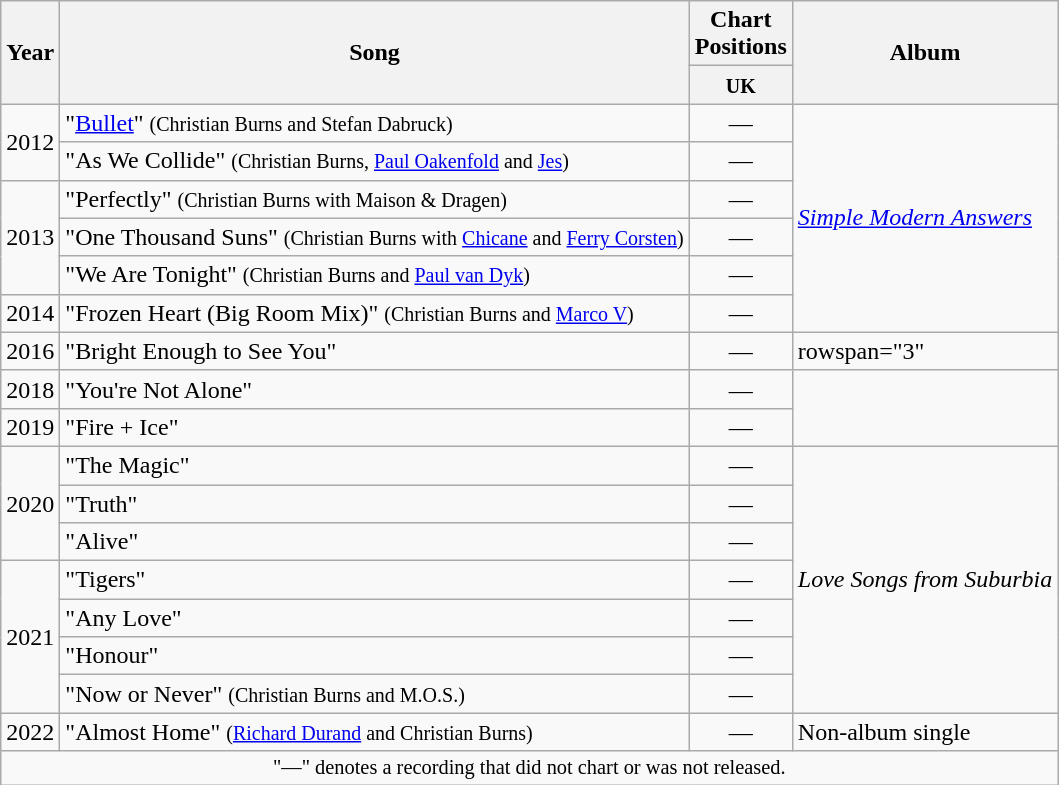<table class="wikitable plainrowheaders">
<tr>
<th rowspan="2">Year</th>
<th rowspan="2">Song</th>
<th>Chart Positions</th>
<th rowspan="2">Album</th>
</tr>
<tr>
<th style="vertical-align:top; width:25px;"><small>UK</small></th>
</tr>
<tr>
<td rowspan="2">2012</td>
<td>"<a href='#'>Bullet</a>" <small>(Christian Burns and Stefan Dabruck)</small></td>
<td style="text-align:center;">—</td>
<td rowspan="6"><em><a href='#'>Simple Modern Answers</a></em></td>
</tr>
<tr>
<td>"As We Collide" <small>(Christian Burns, <a href='#'>Paul Oakenfold</a> and <a href='#'>Jes</a>)</small></td>
<td style="text-align:center;">—</td>
</tr>
<tr>
<td rowspan="3">2013</td>
<td>"Perfectly" <small>(Christian Burns with Maison & Dragen)</small></td>
<td style="text-align:center;">—</td>
</tr>
<tr>
<td>"One Thousand Suns" <small>(Christian Burns with <a href='#'>Chicane</a> and <a href='#'>Ferry Corsten</a>)</small></td>
<td style="text-align:center;">—</td>
</tr>
<tr>
<td>"We Are Tonight" <small>(Christian Burns and <a href='#'>Paul van Dyk</a>)</small></td>
<td style="text-align:center;">—</td>
</tr>
<tr>
<td>2014</td>
<td>"Frozen Heart (Big Room Mix)" <small>(Christian Burns and <a href='#'>Marco V</a>)</small></td>
<td style="text-align:center;">—</td>
</tr>
<tr>
<td>2016</td>
<td>"Bright Enough to See You"</td>
<td style="text-align:center;">—</td>
<td>rowspan="3" </td>
</tr>
<tr>
<td>2018</td>
<td>"You're Not Alone"</td>
<td style="text-align:center;">—</td>
</tr>
<tr>
<td>2019</td>
<td>"Fire + Ice"</td>
<td style="text-align:center;">—</td>
</tr>
<tr>
<td rowspan="3">2020</td>
<td>"The Magic"</td>
<td style="text-align:center;">—</td>
<td rowspan="7"><em>Love Songs from Suburbia</em></td>
</tr>
<tr>
<td>"Truth"</td>
<td style="text-align:center;">—</td>
</tr>
<tr>
<td>"Alive"</td>
<td style="text-align:center;">—</td>
</tr>
<tr>
<td rowspan="4">2021</td>
<td>"Tigers"</td>
<td style="text-align:center;">—</td>
</tr>
<tr>
<td>"Any Love"</td>
<td style="text-align:center;">—</td>
</tr>
<tr>
<td>"Honour"</td>
<td style="text-align:center;">—</td>
</tr>
<tr>
<td>"Now or Never" <small>(Christian Burns and M.O.S.)</small></td>
<td style="text-align:center;">—</td>
</tr>
<tr>
<td rowspan="1">2022</td>
<td>"Almost Home" <small>(<a href='#'>Richard Durand</a> and Christian Burns)</small></td>
<td style="text-align:center;">—</td>
<td>Non-album single</td>
</tr>
<tr>
<td colspan="4" style="font-size:85%" align="center">"—" denotes a recording that did not chart or was not released.</td>
</tr>
</table>
